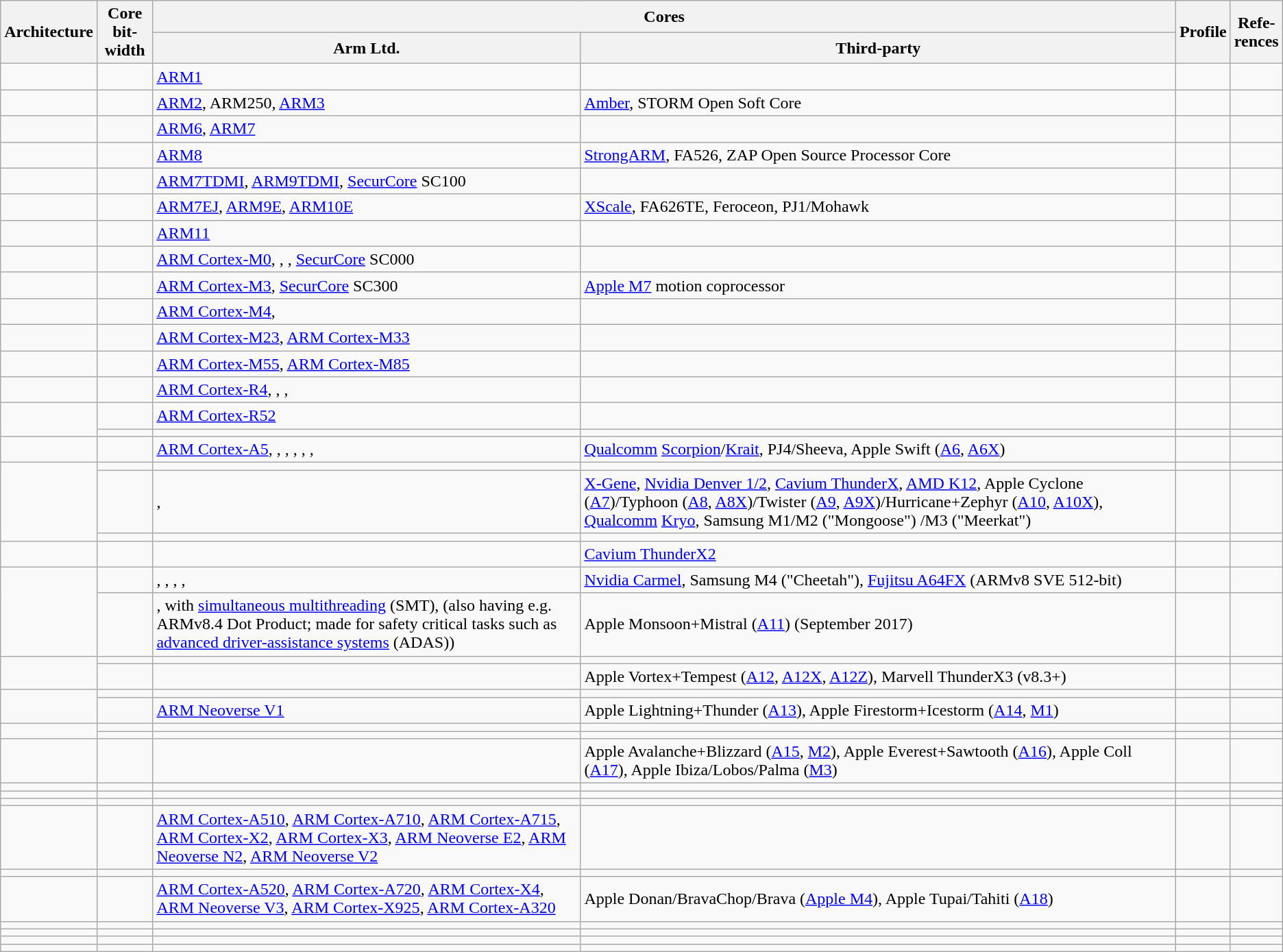<table class="wikitable sortable">
<tr>
<th rowspan=2>Architecture</th>
<th rowspan=2>Core<br>bit-width</th>
<th colspan=2>Cores</th>
<th rowspan=2>Profile</th>
<th rowspan=2>Refe-<br>rences</th>
</tr>
<tr>
<th>Arm Ltd.</th>
<th>Third-party</th>
</tr>
<tr>
<td></td>
<td></td>
<td><a href='#'>ARM1</a></td>
<td></td>
<td></td>
<td></td>
</tr>
<tr>
<td></td>
<td></td>
<td><a href='#'>ARM2</a>, ARM250, <a href='#'>ARM3</a></td>
<td><a href='#'>Amber</a>, STORM Open Soft Core</td>
<td></td>
<td></td>
</tr>
<tr>
<td></td>
<td></td>
<td><a href='#'>ARM6</a>, <a href='#'>ARM7</a></td>
<td></td>
<td></td>
<td></td>
</tr>
<tr>
<td></td>
<td></td>
<td><a href='#'>ARM8</a></td>
<td><a href='#'>StrongARM</a>, FA526, ZAP Open Source Processor Core</td>
<td></td>
<td><br></td>
</tr>
<tr>
<td></td>
<td></td>
<td><a href='#'>ARM7TDMI</a>, <a href='#'>ARM9TDMI</a>, <a href='#'>SecurCore</a> SC100</td>
<td></td>
<td></td>
<td></td>
</tr>
<tr>
<td></td>
<td></td>
<td><a href='#'>ARM7EJ</a>, <a href='#'>ARM9E</a>, <a href='#'>ARM10E</a></td>
<td><a href='#'>XScale</a>, FA626TE, Feroceon, PJ1/Mohawk</td>
<td></td>
<td></td>
</tr>
<tr>
<td></td>
<td></td>
<td><a href='#'>ARM11</a></td>
<td></td>
<td></td>
<td></td>
</tr>
<tr>
<td></td>
<td></td>
<td><a href='#'>ARM Cortex-M0</a>, , , <a href='#'>SecurCore</a> SC000</td>
<td></td>
<td></td>
<td></td>
</tr>
<tr>
<td></td>
<td></td>
<td><a href='#'>ARM Cortex-M3</a>, <a href='#'>SecurCore</a> SC300</td>
<td><a href='#'>Apple M7</a> motion coprocessor</td>
<td></td>
<td></td>
</tr>
<tr>
<td></td>
<td></td>
<td><a href='#'>ARM Cortex-M4</a>, </td>
<td></td>
<td></td>
<td></td>
</tr>
<tr>
<td></td>
<td></td>
<td><a href='#'>ARM Cortex-M23</a>, <a href='#'>ARM Cortex-M33</a></td>
<td></td>
<td></td>
<td></td>
</tr>
<tr>
<td></td>
<td></td>
<td><a href='#'>ARM Cortex-M55</a>, <a href='#'>ARM Cortex-M85</a></td>
<td></td>
<td></td>
<td></td>
</tr>
<tr>
<td></td>
<td></td>
<td><a href='#'>ARM Cortex-R4</a>, , , </td>
<td></td>
<td></td>
<td></td>
</tr>
<tr>
<td rowspan="2"></td>
<td></td>
<td><a href='#'>ARM Cortex-R52</a></td>
<td></td>
<td></td>
<td></td>
</tr>
<tr>
<td></td>
<td></td>
<td></td>
<td></td>
<td></td>
</tr>
<tr>
<td></td>
<td></td>
<td><a href='#'>ARM Cortex-A5</a>, , , , , , </td>
<td><a href='#'>Qualcomm</a> <a href='#'>Scorpion</a>/<a href='#'>Krait</a>, PJ4/Sheeva, Apple Swift (<a href='#'>A6</a>, <a href='#'>A6X</a>)</td>
<td></td>
<td></td>
</tr>
<tr>
<td rowspan="3"></td>
<td></td>
<td></td>
<td></td>
<td></td>
<td></td>
</tr>
<tr>
<td></td>
<td> ,   </td>
<td><a href='#'>X-Gene</a>, <a href='#'>Nvidia Denver 1/2</a>, <a href='#'>Cavium ThunderX</a>, <a href='#'>AMD K12</a>, Apple Cyclone (<a href='#'>A7</a>)/Typhoon (<a href='#'>A8</a>, <a href='#'>A8X</a>)/Twister (<a href='#'>A9</a>, <a href='#'>A9X</a>)/Hurricane+Zephyr (<a href='#'>A10</a>, <a href='#'>A10X</a>), <a href='#'>Qualcomm</a> <a href='#'>Kryo</a>, Samsung M1/M2 ("Mongoose") /M3 ("Meerkat")</td>
<td></td>
<td><br></td>
</tr>
<tr>
<td></td>
<td></td>
<td></td>
<td></td>
<td></td>
</tr>
<tr>
<td></td>
<td></td>
<td></td>
<td><a href='#'>Cavium ThunderX2</a></td>
<td></td>
<td></td>
</tr>
<tr>
<td rowspan="2"></td>
<td></td>
<td>  , , , , </td>
<td><a href='#'>Nvidia Carmel</a>, Samsung M4 ("Cheetah"), <a href='#'>Fujitsu A64FX</a> (ARMv8 SVE 512-bit)</td>
<td></td>
<td></td>
</tr>
<tr>
<td></td>
<td>,  with <a href='#'>simultaneous multithreading</a> (SMT),  (also having  e.g. ARMv8.4 Dot Product; made for  safety critical tasks such as <a href='#'>advanced driver-assistance systems</a> (ADAS))</td>
<td>Apple Monsoon+Mistral (<a href='#'>A11</a>) (September 2017)</td>
<td></td>
<td></td>
</tr>
<tr>
<td rowspan="2"></td>
<td></td>
<td></td>
<td></td>
<td></td>
<td></td>
</tr>
<tr>
<td></td>
<td></td>
<td>Apple Vortex+Tempest (<a href='#'>A12</a>, <a href='#'>A12X</a>, <a href='#'>A12Z</a>), Marvell ThunderX3 (v8.3+)</td>
<td></td>
<td></td>
</tr>
<tr>
<td rowspan="2"></td>
<td></td>
<td></td>
<td></td>
<td></td>
<td></td>
</tr>
<tr>
<td></td>
<td><a href='#'>ARM Neoverse V1</a></td>
<td>Apple Lightning+Thunder (<a href='#'>A13</a>), Apple Firestorm+Icestorm (<a href='#'>A14</a>, <a href='#'>M1</a>)</td>
<td></td>
<td></td>
</tr>
<tr>
<td rowspan="2"></td>
<td></td>
<td></td>
<td></td>
<td></td>
<td></td>
</tr>
<tr>
<td></td>
<td></td>
<td></td>
<td></td>
<td></td>
</tr>
<tr>
<td></td>
<td></td>
<td></td>
<td>Apple Avalanche+Blizzard (<a href='#'>A15</a>, <a href='#'>M2</a>), Apple Everest+Sawtooth (<a href='#'>A16</a>), Apple Coll (<a href='#'>A17</a>), Apple Ibiza/Lobos/Palma (<a href='#'>M3</a>)</td>
<td></td>
<td></td>
</tr>
<tr>
<td></td>
<td></td>
<td></td>
<td></td>
<td></td>
<td></td>
</tr>
<tr>
<td></td>
<td></td>
<td></td>
<td></td>
<td></td>
<td></td>
</tr>
<tr>
<td></td>
<td></td>
<td></td>
<td></td>
<td></td>
<td></td>
</tr>
<tr>
<td></td>
<td></td>
<td><a href='#'>ARM Cortex-A510</a>, <a href='#'>ARM Cortex-A710</a>, <a href='#'>ARM Cortex-A715</a>, <a href='#'>ARM Cortex-X2</a>, <a href='#'>ARM Cortex-X3</a>, <a href='#'>ARM Neoverse E2</a>, <a href='#'>ARM Neoverse N2</a>, <a href='#'>ARM Neoverse V2</a></td>
<td></td>
<td></td>
<td></td>
</tr>
<tr>
<td></td>
<td></td>
<td></td>
<td></td>
<td></td>
<td></td>
</tr>
<tr>
<td></td>
<td></td>
<td><a href='#'>ARM Cortex-A520</a>, <a href='#'>ARM Cortex-A720</a>, <a href='#'>ARM Cortex-X4</a>, <a href='#'>ARM Neoverse V3</a>, <a href='#'>ARM Cortex-X925</a>, <a href='#'>ARM Cortex-A320</a></td>
<td>Apple Donan/BravaChop/Brava (<a href='#'>Apple M4</a>), Apple Tupai/Tahiti (<a href='#'>A18</a>)</td>
<td></td>
<td></td>
</tr>
<tr>
<td></td>
<td></td>
<td></td>
<td></td>
<td></td>
<td></td>
</tr>
<tr>
<td></td>
<td></td>
<td></td>
<td></td>
<td></td>
<td></td>
</tr>
<tr>
<td></td>
<td></td>
<td></td>
<td></td>
<td></td>
<td></td>
</tr>
<tr>
<td></td>
<td></td>
<td></td>
<td></td>
<td></td>
<td></td>
</tr>
</table>
